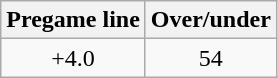<table class="wikitable" style="margin-left: auto; margin-right: auto; border: none; display: inline-table;">
<tr align="center">
<th style=>Pregame line</th>
<th style=>Over/under</th>
</tr>
<tr align="center">
<td>+4.0</td>
<td>54</td>
</tr>
</table>
